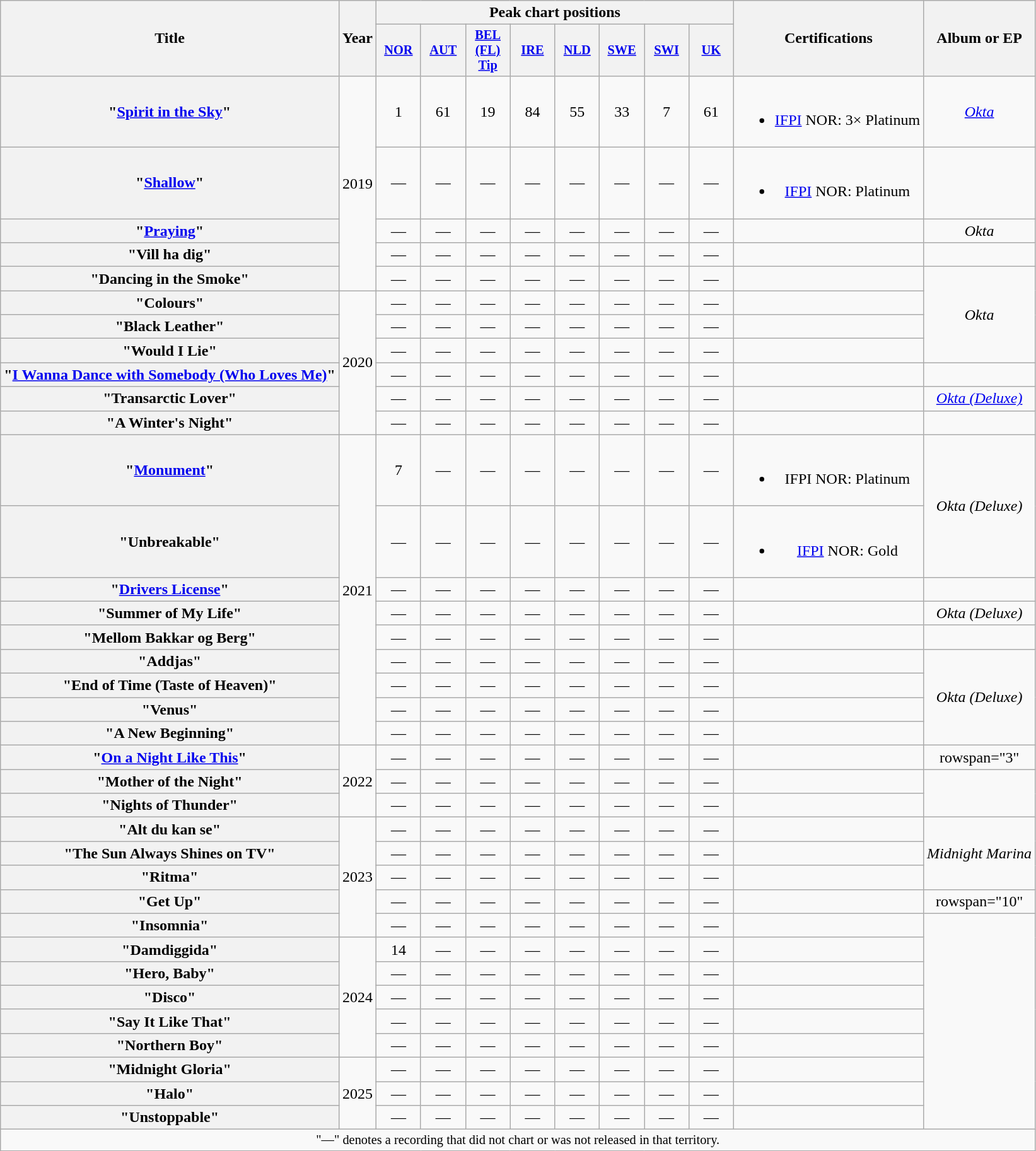<table class="wikitable plainrowheaders" style="text-align:center;">
<tr>
<th scope="col" rowspan="2">Title</th>
<th scope="col" rowspan="2">Year</th>
<th scope="col" colspan="8">Peak chart positions</th>
<th scope="col" rowspan="2">Certifications</th>
<th scope="col" rowspan="2">Album or EP</th>
</tr>
<tr>
<th scope="col" style="width:3em;font-size:85%;"><a href='#'>NOR</a><br></th>
<th scope="col" style="width:3em;font-size:85%;"><a href='#'>AUT</a><br></th>
<th scope="col" style="width:3em;font-size:85%;"><a href='#'>BEL<br>(FL)<br>Tip</a><br></th>
<th scope="col" style="width:3em;font-size:85%;"><a href='#'>IRE</a><br></th>
<th scope="col" style="width:3em;font-size:85%;"><a href='#'>NLD</a><br></th>
<th scope="col" style="width:3em;font-size:85%;"><a href='#'>SWE</a><br></th>
<th scope="col" style="width:3em;font-size:85%;"><a href='#'>SWI</a><br></th>
<th scope="col" style="width:3em;font-size:85%;"><a href='#'>UK</a><br></th>
</tr>
<tr>
<th scope="row">"<a href='#'>Spirit in the Sky</a>"</th>
<td rowspan="5">2019</td>
<td>1</td>
<td>61</td>
<td>19</td>
<td>84</td>
<td>55</td>
<td>33</td>
<td>7</td>
<td>61</td>
<td><br><ul><li><a href='#'>IFPI</a> NOR: 3× Platinum</li></ul></td>
<td><em><a href='#'>Okta</a></em></td>
</tr>
<tr>
<th scope="row">"<a href='#'>Shallow</a>"</th>
<td>—</td>
<td>—</td>
<td>—</td>
<td>—</td>
<td>—</td>
<td>—</td>
<td>—</td>
<td>—</td>
<td><br><ul><li><a href='#'>IFPI</a> NOR: Platinum</li></ul></td>
<td></td>
</tr>
<tr>
<th scope="row">"<a href='#'>Praying</a>"</th>
<td>—</td>
<td>—</td>
<td>—</td>
<td>—</td>
<td>—</td>
<td>—</td>
<td>—</td>
<td>—</td>
<td></td>
<td><em>Okta</em></td>
</tr>
<tr>
<th scope="row">"Vill ha dig"</th>
<td>—</td>
<td>—</td>
<td>—</td>
<td>—</td>
<td>—</td>
<td>—</td>
<td>—</td>
<td>—</td>
<td></td>
<td></td>
</tr>
<tr>
<th scope="row">"Dancing in the Smoke"</th>
<td>—</td>
<td>—</td>
<td>—</td>
<td>—</td>
<td>—</td>
<td>—</td>
<td>—</td>
<td>—</td>
<td></td>
<td rowspan="4"><em>Okta</em></td>
</tr>
<tr>
<th scope="row">"Colours"</th>
<td rowspan="6">2020</td>
<td>—</td>
<td>—</td>
<td>—</td>
<td>—</td>
<td>—</td>
<td>—</td>
<td>—</td>
<td>—</td>
<td></td>
</tr>
<tr>
<th scope="row">"Black Leather"<br></th>
<td>—</td>
<td>—</td>
<td>—</td>
<td>—</td>
<td>—</td>
<td>—</td>
<td>—</td>
<td>—</td>
<td></td>
</tr>
<tr>
<th scope="row">"Would I Lie"<br></th>
<td>—</td>
<td>—</td>
<td>—</td>
<td>—</td>
<td>—</td>
<td>—</td>
<td>—</td>
<td>—</td>
<td></td>
</tr>
<tr>
<th scope="row">"<a href='#'>I Wanna Dance with Somebody (Who Loves Me)</a>"</th>
<td>—</td>
<td>—</td>
<td>—</td>
<td>—</td>
<td>—</td>
<td>—</td>
<td>—</td>
<td>—</td>
<td></td>
<td></td>
</tr>
<tr>
<th scope="row">"Transarctic Lover"<br></th>
<td>—</td>
<td>—</td>
<td>—</td>
<td>—</td>
<td>—</td>
<td>—</td>
<td>—</td>
<td>—</td>
<td></td>
<td><em><a href='#'>Okta (Deluxe)</a></em></td>
</tr>
<tr>
<th scope="row">"A Winter's Night"</th>
<td>—</td>
<td>—</td>
<td>—</td>
<td>—</td>
<td>—</td>
<td>—</td>
<td>—</td>
<td>—</td>
<td></td>
<td></td>
</tr>
<tr>
<th scope="row">"<a href='#'>Monument</a>"</th>
<td rowspan="9">2021</td>
<td>7</td>
<td>—</td>
<td>—</td>
<td>—</td>
<td>—</td>
<td>—</td>
<td>—</td>
<td>—</td>
<td><br><ul><li>IFPI NOR: Platinum</li></ul></td>
<td rowspan="2"><em>Okta (Deluxe)</em></td>
</tr>
<tr>
<th scope="row">"Unbreakable"</th>
<td>—</td>
<td>—</td>
<td>—</td>
<td>—</td>
<td>—</td>
<td>—</td>
<td>—</td>
<td>—</td>
<td><br><ul><li><a href='#'>IFPI</a> NOR: Gold</li></ul></td>
</tr>
<tr>
<th scope="row">"<a href='#'>Drivers License</a>"</th>
<td>—</td>
<td>—</td>
<td>—</td>
<td>—</td>
<td>—</td>
<td>—</td>
<td>—</td>
<td>—</td>
<td></td>
<td></td>
</tr>
<tr>
<th scope="row">"Summer of My Life"</th>
<td>—</td>
<td>—</td>
<td>—</td>
<td>—</td>
<td>—</td>
<td>—</td>
<td>—</td>
<td>—</td>
<td></td>
<td><em>Okta (Deluxe)</em></td>
</tr>
<tr>
<th scope="row">"Mellom Bakkar og Berg"<br></th>
<td>—</td>
<td>—</td>
<td>—</td>
<td>—</td>
<td>—</td>
<td>—</td>
<td>—</td>
<td>—</td>
<td></td>
<td></td>
</tr>
<tr>
<th scope="row">"Addjas"</th>
<td>—</td>
<td>—</td>
<td>—</td>
<td>—</td>
<td>—</td>
<td>—</td>
<td>—</td>
<td>—</td>
<td></td>
<td rowspan="4"><em>Okta (Deluxe)</em></td>
</tr>
<tr>
<th scope="row">"End of Time (Taste of Heaven)"</th>
<td>—</td>
<td>—</td>
<td>—</td>
<td>—</td>
<td>—</td>
<td>—</td>
<td>—</td>
<td>—</td>
<td></td>
</tr>
<tr>
<th scope="row">"Venus"</th>
<td>—</td>
<td>—</td>
<td>—</td>
<td>—</td>
<td>—</td>
<td>—</td>
<td>—</td>
<td>—</td>
<td></td>
</tr>
<tr>
<th scope="row">"A New Beginning"</th>
<td>—</td>
<td>—</td>
<td>—</td>
<td>—</td>
<td>—</td>
<td>—</td>
<td>—</td>
<td>—</td>
<td></td>
</tr>
<tr>
<th scope="row">"<a href='#'>On a Night Like This</a>"</th>
<td rowspan="3">2022</td>
<td>—</td>
<td>—</td>
<td>—</td>
<td>—</td>
<td>—</td>
<td>—</td>
<td>—</td>
<td>—</td>
<td></td>
<td>rowspan="3" </td>
</tr>
<tr>
<th scope="row">"Mother of the Night"</th>
<td>—</td>
<td>—</td>
<td>—</td>
<td>—</td>
<td>—</td>
<td>—</td>
<td>—</td>
<td>—</td>
<td></td>
</tr>
<tr>
<th scope="row">"Nights of Thunder"</th>
<td>—</td>
<td>—</td>
<td>—</td>
<td>—</td>
<td>—</td>
<td>—</td>
<td>—</td>
<td>—</td>
<td></td>
</tr>
<tr>
<th scope="row">"Alt du kan se"</th>
<td rowspan="5">2023</td>
<td>—</td>
<td>—</td>
<td>—</td>
<td>—</td>
<td>—</td>
<td>—</td>
<td>—</td>
<td>—</td>
<td></td>
<td rowspan="3"><em>Midnight Marina</em></td>
</tr>
<tr>
<th scope="row">"The Sun Always Shines on TV"</th>
<td>—</td>
<td>—</td>
<td>—</td>
<td>—</td>
<td>—</td>
<td>—</td>
<td>—</td>
<td>—</td>
<td></td>
</tr>
<tr>
<th scope="row">"Ritma"</th>
<td>—</td>
<td>—</td>
<td>—</td>
<td>—</td>
<td>—</td>
<td>—</td>
<td>—</td>
<td>—</td>
<td></td>
</tr>
<tr>
<th scope="row">"Get Up"</th>
<td>—</td>
<td>—</td>
<td>—</td>
<td>—</td>
<td>—</td>
<td>—</td>
<td>—</td>
<td>—</td>
<td></td>
<td>rowspan="10" </td>
</tr>
<tr>
<th scope="row">"Insomnia"</th>
<td>—</td>
<td>—</td>
<td>—</td>
<td>—</td>
<td>—</td>
<td>—</td>
<td>—</td>
<td>—</td>
<td></td>
</tr>
<tr>
<th scope="row">"Damdiggida"</th>
<td rowspan="5">2024</td>
<td>14</td>
<td>—</td>
<td>—</td>
<td>—</td>
<td>—</td>
<td>—</td>
<td>—</td>
<td>—</td>
<td></td>
</tr>
<tr>
<th scope="row">"Hero, Baby"</th>
<td>—</td>
<td>—</td>
<td>—</td>
<td>—</td>
<td>—</td>
<td>—</td>
<td>—</td>
<td>—</td>
<td></td>
</tr>
<tr>
<th scope="row">"Disco"</th>
<td>—</td>
<td>—</td>
<td>—</td>
<td>—</td>
<td>—</td>
<td>—</td>
<td>—</td>
<td>—</td>
<td></td>
</tr>
<tr>
<th scope="row">"Say It Like That"</th>
<td>—</td>
<td>—</td>
<td>—</td>
<td>—</td>
<td>—</td>
<td>—</td>
<td>—</td>
<td>—</td>
<td></td>
</tr>
<tr>
<th scope="row">"Northern Boy"</th>
<td>—</td>
<td>—</td>
<td>—</td>
<td>—</td>
<td>—</td>
<td>—</td>
<td>—</td>
<td>—</td>
<td></td>
</tr>
<tr>
<th scope="row">"Midnight Gloria"</th>
<td rowspan="3">2025</td>
<td>—</td>
<td>—</td>
<td>—</td>
<td>—</td>
<td>—</td>
<td>—</td>
<td>—</td>
<td>—</td>
<td></td>
</tr>
<tr>
<th scope="row">"Halo"</th>
<td>—</td>
<td>—</td>
<td>—</td>
<td>—</td>
<td>—</td>
<td>—</td>
<td>—</td>
<td>—</td>
<td></td>
</tr>
<tr>
<th scope="row">"Unstoppable"</th>
<td>—</td>
<td>—</td>
<td>—</td>
<td>—</td>
<td>—</td>
<td>—</td>
<td>—</td>
<td>—</td>
<td></td>
</tr>
<tr>
<td colspan="19" style="font-size:85%">"—" denotes a recording that did not chart or was not released in that territory.</td>
</tr>
</table>
